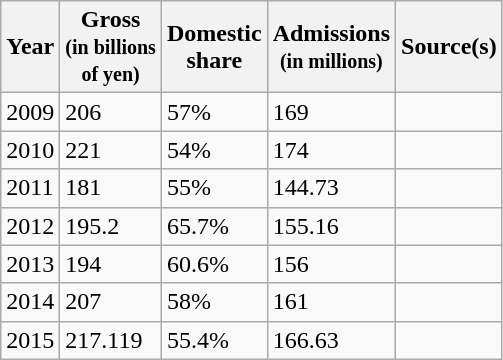<table class="wikitable">
<tr>
<th>Year</th>
<th>Gross<br><small>(in billions <br>of yen)</small></th>
<th>Domestic<br>share</th>
<th>Admissions<br><small>(in millions)</small></th>
<th>Source(s)</th>
</tr>
<tr>
<td>2009</td>
<td>206</td>
<td>57%</td>
<td>169</td>
<td></td>
</tr>
<tr>
<td>2010</td>
<td>221</td>
<td>54%</td>
<td>174</td>
<td></td>
</tr>
<tr>
<td>2011</td>
<td>181</td>
<td>55%</td>
<td>144.73</td>
<td></td>
</tr>
<tr>
<td>2012</td>
<td>195.2</td>
<td>65.7%</td>
<td>155.16</td>
<td></td>
</tr>
<tr>
<td>2013</td>
<td>194</td>
<td>60.6%</td>
<td>156</td>
<td></td>
</tr>
<tr>
<td>2014</td>
<td>207</td>
<td>58%</td>
<td>161</td>
<td></td>
</tr>
<tr>
<td>2015</td>
<td>217.119</td>
<td>55.4%</td>
<td>166.63</td>
<td></td>
</tr>
</table>
